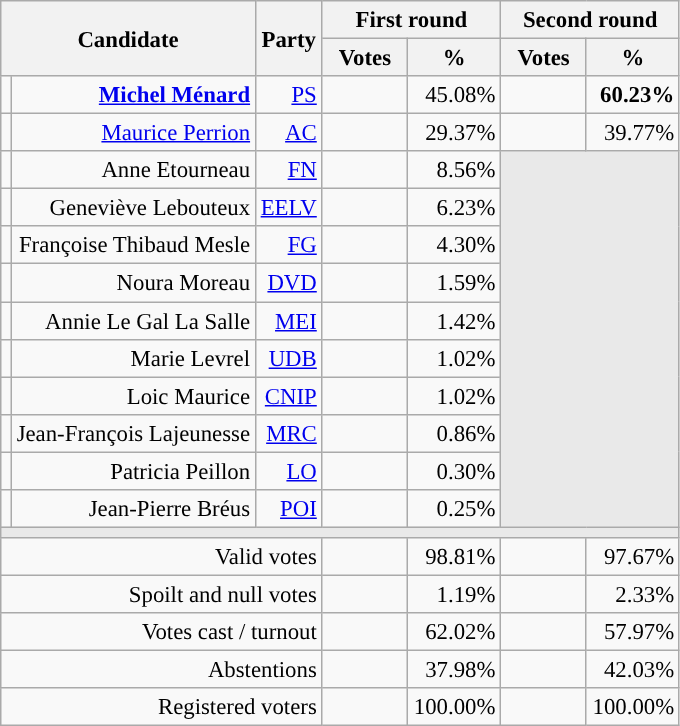<table class="wikitable" style="text-align:right;font-size:95%;">
<tr>
<th rowspan=2 colspan=2>Candidate</th>
<th rowspan=2 colspan=1>Party</th>
<th colspan=2>First round</th>
<th colspan=2>Second round</th>
</tr>
<tr>
<th style="width:50px;">Votes</th>
<th style="width:55px;">%</th>
<th style="width:50px;">Votes</th>
<th style="width:55px;">%</th>
</tr>
<tr>
<td style="color:inherit;background-color:"></td>
<td><strong><a href='#'>Michel Ménard</a></strong></td>
<td><a href='#'>PS</a></td>
<td></td>
<td>45.08%</td>
<td><strong></strong></td>
<td><strong>60.23%</strong></td>
</tr>
<tr>
<td style="color:inherit;background-color:"></td>
<td><a href='#'>Maurice Perrion</a></td>
<td><a href='#'>AC</a></td>
<td></td>
<td>29.37%</td>
<td></td>
<td>39.77%</td>
</tr>
<tr>
<td style="color:inherit;background-color:"></td>
<td>Anne Etourneau</td>
<td><a href='#'>FN</a></td>
<td></td>
<td>8.56%</td>
<td colspan=7 rowspan=10 style="background-color:#E9E9E9;"></td>
</tr>
<tr>
<td style="color:inherit;background-color:"></td>
<td>Geneviève Lebouteux</td>
<td><a href='#'>EELV</a></td>
<td></td>
<td>6.23%</td>
</tr>
<tr>
<td style="color:inherit;background-color:"></td>
<td>Françoise Thibaud Mesle</td>
<td><a href='#'>FG</a></td>
<td></td>
<td>4.30%</td>
</tr>
<tr>
<td style="color:inherit;background-color:"></td>
<td>Noura Moreau</td>
<td><a href='#'>DVD</a></td>
<td></td>
<td>1.59%</td>
</tr>
<tr>
<td style="color:inherit;background-color:"></td>
<td>Annie Le Gal La Salle</td>
<td><a href='#'>MEI</a></td>
<td></td>
<td>1.42%</td>
</tr>
<tr>
<td style="color:inherit;background-color:"></td>
<td>Marie Levrel</td>
<td><a href='#'>UDB</a></td>
<td></td>
<td>1.02%</td>
</tr>
<tr>
<td style="color:inherit;background-color:"></td>
<td>Loic Maurice</td>
<td><a href='#'>CNIP</a></td>
<td></td>
<td>1.02%</td>
</tr>
<tr>
<td style="color:inherit;background-color:"></td>
<td>Jean-François Lajeunesse</td>
<td><a href='#'>MRC</a></td>
<td></td>
<td>0.86%</td>
</tr>
<tr>
<td style="color:inherit;background-color:"></td>
<td>Patricia Peillon</td>
<td><a href='#'>LO</a></td>
<td></td>
<td>0.30%</td>
</tr>
<tr>
<td style="color:inherit;background-color:"></td>
<td>Jean-Pierre Bréus</td>
<td><a href='#'>POI</a></td>
<td></td>
<td>0.25%</td>
</tr>
<tr>
<td colspan=7 style="background-color:#E9E9E9;"></td>
</tr>
<tr>
<td colspan=3>Valid votes</td>
<td></td>
<td>98.81%</td>
<td></td>
<td>97.67%</td>
</tr>
<tr>
<td colspan=3>Spoilt and null votes</td>
<td></td>
<td>1.19%</td>
<td></td>
<td>2.33%</td>
</tr>
<tr>
<td colspan=3>Votes cast / turnout</td>
<td></td>
<td>62.02%</td>
<td></td>
<td>57.97%</td>
</tr>
<tr>
<td colspan=3>Abstentions</td>
<td></td>
<td>37.98%</td>
<td></td>
<td>42.03%</td>
</tr>
<tr>
<td colspan=3>Registered voters</td>
<td></td>
<td>100.00%</td>
<td></td>
<td>100.00%</td>
</tr>
</table>
